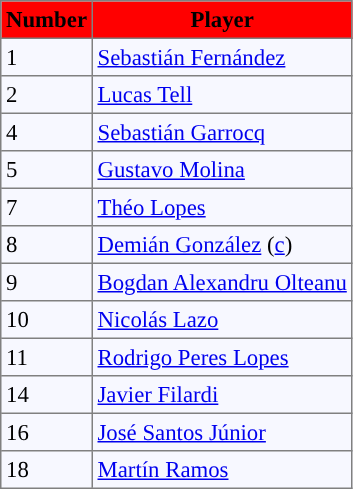<table bgcolor="#f7f8ff" cellpadding="3" cellspacing="0" border="1" style="font-size: 95%; border: gray solid 1px; border-collapse: collapse;">
<tr bgcolor="#ff0000">
<td align=center><strong>Number</strong></td>
<td align=center><strong>Player</strong></td>
</tr>
<tr align="left">
<td>1</td>
<td> <a href='#'>Sebastián Fernández</a></td>
</tr>
<tr align=left>
<td>2</td>
<td> <a href='#'>Lucas Tell</a></td>
</tr>
<tr align="left">
<td>4</td>
<td> <a href='#'>Sebastián Garrocq</a></td>
</tr>
<tr align="left">
<td>5</td>
<td> <a href='#'>Gustavo Molina</a></td>
</tr>
<tr align="left">
<td>7</td>
<td> <a href='#'>Théo Lopes</a></td>
</tr>
<tr align="left">
<td>8</td>
<td> <a href='#'>Demián González</a> (<a href='#'>c</a>)</td>
</tr>
<tr align="left">
<td>9</td>
<td> <a href='#'>Bogdan Alexandru Olteanu</a></td>
</tr>
<tr align="left">
<td>10</td>
<td> <a href='#'>Nicolás Lazo</a></td>
</tr>
<tr align="left">
<td>11</td>
<td> <a href='#'>Rodrigo Peres Lopes</a></td>
</tr>
<tr align="left">
<td>14</td>
<td> <a href='#'>Javier Filardi</a></td>
</tr>
<tr align="left">
<td>16</td>
<td> <a href='#'>José Santos Júnior</a></td>
</tr>
<tr align="left">
<td>18</td>
<td> <a href='#'>Martín Ramos</a></td>
</tr>
</table>
